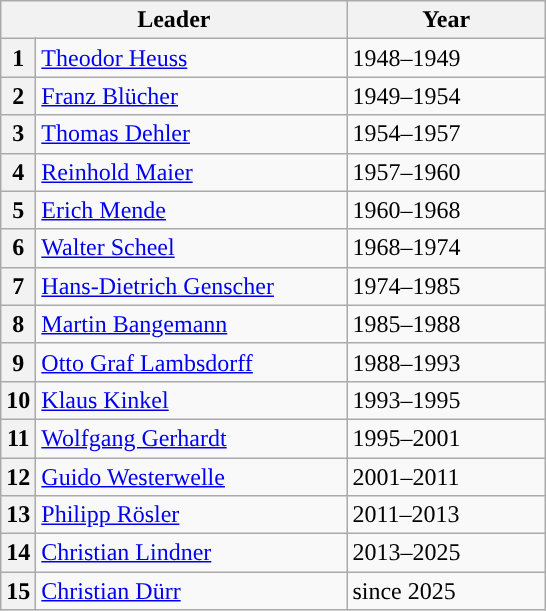<table class="wikitable">
<tr>
<th colspan=2>Leader</th>
<th>Year</th>
</tr>
<tr>
<th style="background:">1</th>
<td style="width:200px;"><a href='#'>Theodor Heuss</a></td>
<td style="width:125px;">1948–1949</td>
</tr>
<tr>
<th style="background:">2</th>
<td style="width:200px;"><a href='#'>Franz Blücher</a></td>
<td style="width:125px;">1949–1954</td>
</tr>
<tr>
<th style="background:">3</th>
<td style="width:200px;"><a href='#'>Thomas Dehler</a></td>
<td style="width:125px;">1954–1957</td>
</tr>
<tr>
<th style="background:">4</th>
<td style="width:200px;"><a href='#'>Reinhold Maier</a></td>
<td style="width:125px;">1957–1960</td>
</tr>
<tr>
<th style="background:">5</th>
<td style="width:200px;"><a href='#'>Erich Mende</a></td>
<td style="width:125px;">1960–1968</td>
</tr>
<tr>
<th style="background:">6</th>
<td style="width:200px;"><a href='#'>Walter Scheel</a></td>
<td style="width:125px;">1968–1974</td>
</tr>
<tr>
<th style="background:">7</th>
<td style="width:200px;"><a href='#'>Hans-Dietrich Genscher</a></td>
<td style="width:125px;">1974–1985</td>
</tr>
<tr>
<th style="background:">8</th>
<td style="width:200px;"><a href='#'>Martin Bangemann</a></td>
<td style="width:125px;">1985–1988</td>
</tr>
<tr>
<th style="background:">9</th>
<td style="width:200px;"><a href='#'>Otto Graf Lambsdorff</a></td>
<td style="width:125px;">1988–1993</td>
</tr>
<tr>
<th style="background:">10</th>
<td style="width:200px;"><a href='#'>Klaus Kinkel</a></td>
<td style="width:125px;">1993–1995</td>
</tr>
<tr>
<th style="background:">11</th>
<td style="width:200px;"><a href='#'>Wolfgang Gerhardt</a></td>
<td style="width:125px;">1995–2001</td>
</tr>
<tr>
<th style="background:">12</th>
<td style="width:200px;"><a href='#'>Guido Westerwelle</a></td>
<td style="width:125px;">2001–2011</td>
</tr>
<tr>
<th style="background:">13</th>
<td style="width:200px;"><a href='#'>Philipp Rösler</a></td>
<td style="width:125px;">2011–2013</td>
</tr>
<tr>
<th style="background:">14</th>
<td style="width:200px;"><a href='#'>Christian Lindner</a></td>
<td style="width:125px;">2013–2025</td>
</tr>
<tr>
<th style="background:">15</th>
<td><a href='#'>Christian Dürr</a></td>
<td>since 2025</td>
</tr>
</table>
